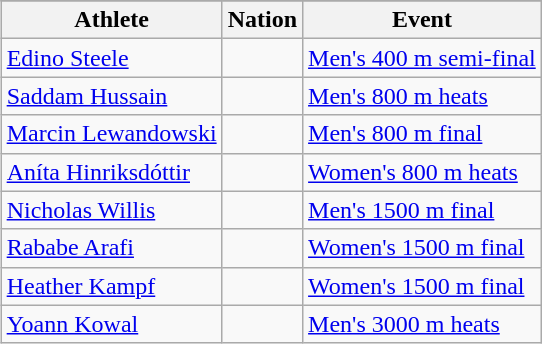<table class="wikitable" align="right">
<tr>
</tr>
<tr>
<th>Athlete</th>
<th>Nation</th>
<th>Event</th>
</tr>
<tr>
<td><a href='#'>Edino Steele</a></td>
<td></td>
<td><a href='#'>Men's 400 m semi-final</a></td>
</tr>
<tr>
<td><a href='#'>Saddam Hussain</a></td>
<td></td>
<td><a href='#'>Men's 800 m heats</a></td>
</tr>
<tr>
<td><a href='#'>Marcin Lewandowski</a></td>
<td></td>
<td><a href='#'>Men's 800 m final</a></td>
</tr>
<tr>
<td><a href='#'>Aníta Hinriksdóttir</a></td>
<td></td>
<td><a href='#'>Women's 800 m heats</a></td>
</tr>
<tr>
<td><a href='#'>Nicholas Willis</a></td>
<td></td>
<td><a href='#'>Men's 1500 m final</a></td>
</tr>
<tr>
<td><a href='#'>Rababe Arafi</a></td>
<td></td>
<td><a href='#'>Women's 1500 m final</a></td>
</tr>
<tr>
<td><a href='#'>Heather Kampf</a></td>
<td></td>
<td><a href='#'>Women's 1500 m final</a></td>
</tr>
<tr>
<td><a href='#'>Yoann Kowal</a></td>
<td></td>
<td><a href='#'>Men's 3000 m heats</a></td>
</tr>
</table>
